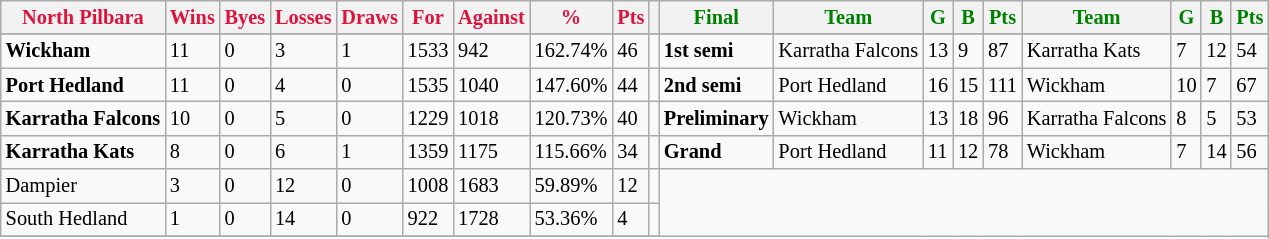<table style="font-size: 85%; text-align: left;" class="wikitable">
<tr>
<th style="color:crimson">North Pilbara</th>
<th style="color:crimson">Wins</th>
<th style="color:crimson">Byes</th>
<th style="color:crimson">Losses</th>
<th style="color:crimson">Draws</th>
<th style="color:crimson">For</th>
<th style="color:crimson">Against</th>
<th style="color:crimson">%</th>
<th style="color:crimson">Pts</th>
<th></th>
<th style="color:green">Final</th>
<th style="color:green">Team</th>
<th style="color:green">G</th>
<th style="color:green">B</th>
<th style="color:green">Pts</th>
<th style="color:green">Team</th>
<th style="color:green">G</th>
<th style="color:green">B</th>
<th style="color:green">Pts</th>
</tr>
<tr>
</tr>
<tr>
</tr>
<tr>
<td><strong>	Wickham	</strong></td>
<td>11</td>
<td>0</td>
<td>3</td>
<td>1</td>
<td>1533</td>
<td>942</td>
<td>162.74%</td>
<td>46</td>
<td></td>
<td><strong>1st semi</strong></td>
<td>Karratha Falcons</td>
<td>13</td>
<td>9</td>
<td>87</td>
<td>Karratha Kats</td>
<td>7</td>
<td>12</td>
<td>54</td>
</tr>
<tr>
<td><strong>	Port Hedland	</strong></td>
<td>11</td>
<td>0</td>
<td>4</td>
<td>0</td>
<td>1535</td>
<td>1040</td>
<td>147.60%</td>
<td>44</td>
<td></td>
<td><strong>2nd semi</strong></td>
<td>Port Hedland</td>
<td>16</td>
<td>15</td>
<td>111</td>
<td>Wickham</td>
<td>10</td>
<td>7</td>
<td>67</td>
</tr>
<tr>
<td><strong>	Karratha Falcons	</strong></td>
<td>10</td>
<td>0</td>
<td>5</td>
<td>0</td>
<td>1229</td>
<td>1018</td>
<td>120.73%</td>
<td>40</td>
<td></td>
<td><strong>Preliminary</strong></td>
<td>Wickham</td>
<td>13</td>
<td>18</td>
<td>96</td>
<td>Karratha Falcons</td>
<td>8</td>
<td>5</td>
<td>53</td>
</tr>
<tr>
<td><strong>	Karratha Kats	</strong></td>
<td>8</td>
<td>0</td>
<td>6</td>
<td>1</td>
<td>1359</td>
<td>1175</td>
<td>115.66%</td>
<td>34</td>
<td></td>
<td><strong>Grand</strong></td>
<td>Port Hedland</td>
<td>11</td>
<td>12</td>
<td>78</td>
<td>Wickham</td>
<td>7</td>
<td>14</td>
<td>56</td>
</tr>
<tr>
<td>Dampier</td>
<td>3</td>
<td>0</td>
<td>12</td>
<td>0</td>
<td>1008</td>
<td>1683</td>
<td>59.89%</td>
<td>12</td>
<td></td>
</tr>
<tr>
<td>South Hedland</td>
<td>1</td>
<td>0</td>
<td>14</td>
<td>0</td>
<td>922</td>
<td>1728</td>
<td>53.36%</td>
<td>4</td>
<td></td>
</tr>
<tr>
</tr>
</table>
